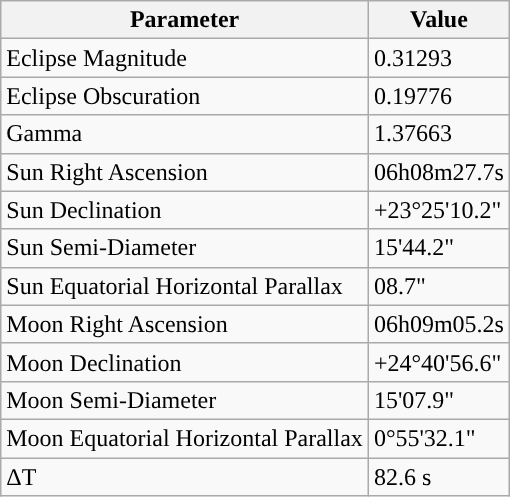<table class="wikitable">
<tr>
<th>Parameter</th>
<th>Value</th>
</tr>
<tr>
<td>Eclipse Magnitude</td>
<td>0.31293</td>
</tr>
<tr>
<td>Eclipse Obscuration</td>
<td>0.19776</td>
</tr>
<tr>
<td>Gamma</td>
<td>1.37663</td>
</tr>
<tr>
<td>Sun Right Ascension</td>
<td>06h08m27.7s</td>
</tr>
<tr>
<td>Sun Declination</td>
<td>+23°25'10.2"</td>
</tr>
<tr>
<td>Sun Semi-Diameter</td>
<td>15'44.2"</td>
</tr>
<tr>
<td>Sun Equatorial Horizontal Parallax</td>
<td>08.7"</td>
</tr>
<tr>
<td>Moon Right Ascension</td>
<td>06h09m05.2s</td>
</tr>
<tr>
<td>Moon Declination</td>
<td>+24°40'56.6"</td>
</tr>
<tr>
<td>Moon Semi-Diameter</td>
<td>15'07.9"</td>
</tr>
<tr>
<td>Moon Equatorial Horizontal Parallax</td>
<td>0°55'32.1"</td>
</tr>
<tr>
<td>ΔT</td>
<td>82.6 s</td>
</tr>
</table>
